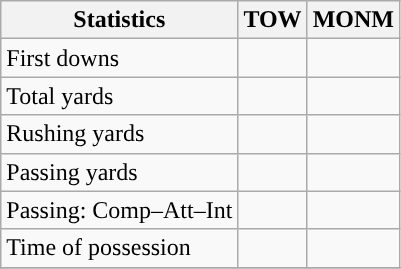<table class="wikitable" style="float: left;">
<tr>
<th>Statistics</th>
<th>TOW</th>
<th>MONM</th>
</tr>
<tr>
<td>First downs</td>
<td></td>
<td></td>
</tr>
<tr>
<td>Total yards</td>
<td></td>
<td></td>
</tr>
<tr>
<td>Rushing yards</td>
<td></td>
<td></td>
</tr>
<tr>
<td>Passing yards</td>
<td></td>
<td></td>
</tr>
<tr>
<td>Passing: Comp–Att–Int</td>
<td></td>
<td></td>
</tr>
<tr>
<td>Time of possession</td>
<td></td>
<td></td>
</tr>
<tr>
</tr>
</table>
